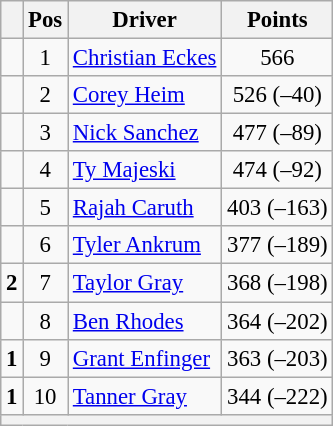<table class="wikitable" style="font-size: 95%;">
<tr>
<th></th>
<th>Pos</th>
<th>Driver</th>
<th>Points</th>
</tr>
<tr>
<td align="left"></td>
<td style="text-align:center;">1</td>
<td><a href='#'>Christian Eckes</a></td>
<td style="text-align:center;">566</td>
</tr>
<tr>
<td align="left"></td>
<td style="text-align:center;">2</td>
<td><a href='#'>Corey Heim</a></td>
<td style="text-align:center;">526 (–40)</td>
</tr>
<tr>
<td align="left"></td>
<td style="text-align:center;">3</td>
<td><a href='#'>Nick Sanchez</a></td>
<td style="text-align:center;">477 (–89)</td>
</tr>
<tr>
<td align="left"></td>
<td style="text-align:center;">4</td>
<td><a href='#'>Ty Majeski</a></td>
<td style="text-align:center;">474 (–92)</td>
</tr>
<tr>
<td align="left"></td>
<td style="text-align:center;">5</td>
<td><a href='#'>Rajah Caruth</a></td>
<td style="text-align:center;">403 (–163)</td>
</tr>
<tr>
<td align="left"></td>
<td style="text-align:center;">6</td>
<td><a href='#'>Tyler Ankrum</a></td>
<td style="text-align:center;">377 (–189)</td>
</tr>
<tr>
<td align="left"> <strong>2</strong></td>
<td style="text-align:center;">7</td>
<td><a href='#'>Taylor Gray</a></td>
<td style="text-align:center;">368 (–198)</td>
</tr>
<tr>
<td align="left"></td>
<td style="text-align:center;">8</td>
<td><a href='#'>Ben Rhodes</a></td>
<td style="text-align:center;">364 (–202)</td>
</tr>
<tr>
<td align="left"> <strong>1</strong></td>
<td style="text-align:center;">9</td>
<td><a href='#'>Grant Enfinger</a></td>
<td style="text-align:center;">363 (–203)</td>
</tr>
<tr>
<td align="left"> <strong>1</strong></td>
<td style="text-align:center;">10</td>
<td><a href='#'>Tanner Gray</a></td>
<td style="text-align:center;">344 (–222)</td>
</tr>
<tr class="sortbottom">
<th colspan="9"></th>
</tr>
</table>
